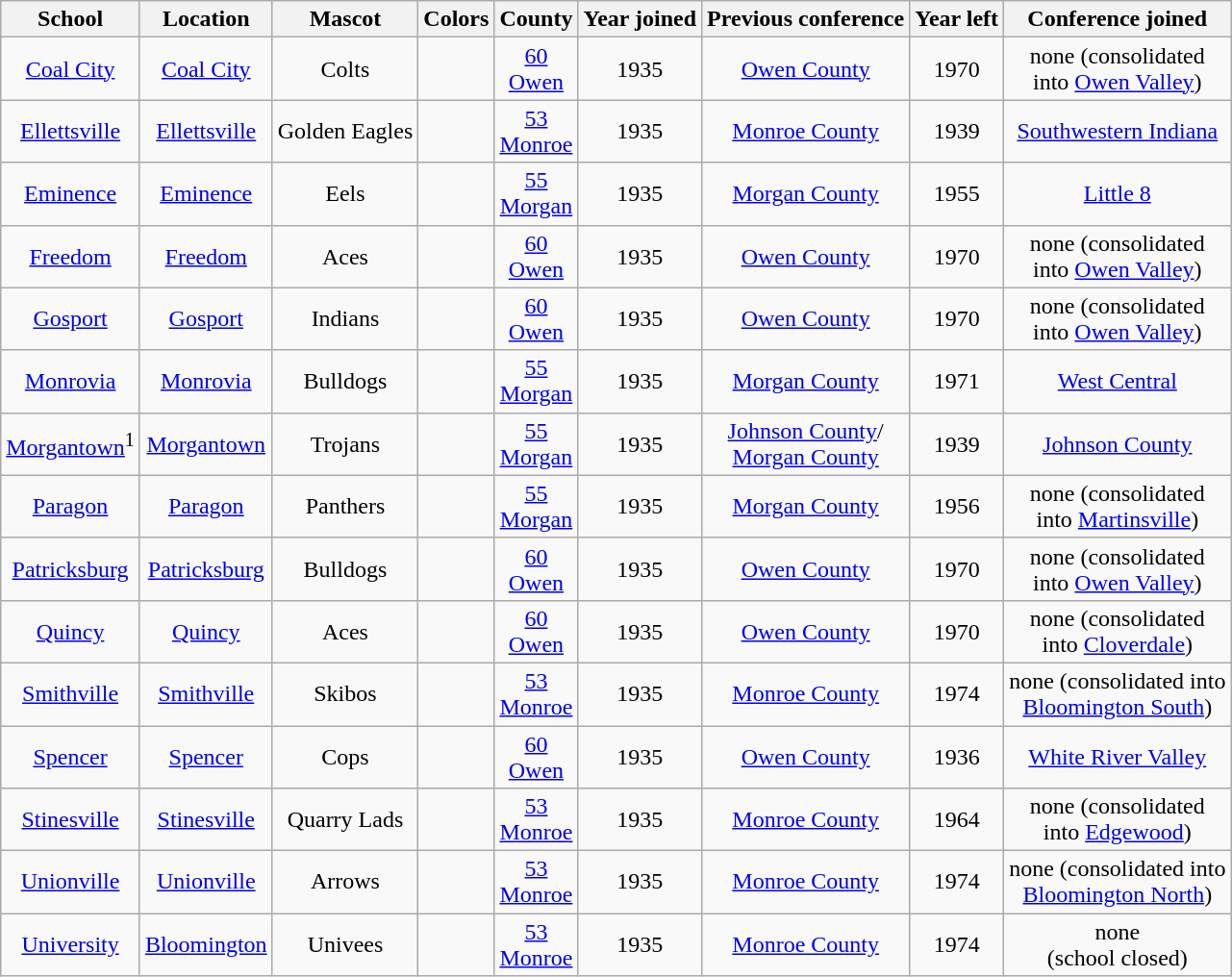<table class="wikitable" style="text-align:center;">
<tr>
<th>School</th>
<th>Location</th>
<th>Mascot</th>
<th>Colors</th>
<th>County</th>
<th>Year joined</th>
<th>Previous conference</th>
<th>Year left</th>
<th>Conference joined</th>
</tr>
<tr>
<td><a href='#'>Coal City</a></td>
<td><a href='#'>Coal City</a></td>
<td>Colts</td>
<td> </td>
<td><a href='#'>60<br>Owen</a></td>
<td>1935</td>
<td><a href='#'>Owen County</a></td>
<td>1970</td>
<td>none (consolidated<br>into <a href='#'>Owen Valley</a>)</td>
</tr>
<tr>
<td><a href='#'>Ellettsville</a></td>
<td><a href='#'>Ellettsville</a></td>
<td>Golden Eagles</td>
<td> </td>
<td><a href='#'>53<br>Monroe</a></td>
<td>1935</td>
<td><a href='#'>Monroe County</a></td>
<td>1939</td>
<td><a href='#'>Southwestern Indiana</a></td>
</tr>
<tr>
<td><a href='#'>Eminence</a></td>
<td><a href='#'>Eminence</a></td>
<td>Eels</td>
<td> </td>
<td><a href='#'>55<br>Morgan</a></td>
<td>1935</td>
<td><a href='#'>Morgan County</a></td>
<td>1955</td>
<td><a href='#'>Little 8</a></td>
</tr>
<tr>
<td><a href='#'>Freedom</a></td>
<td><a href='#'>Freedom</a></td>
<td>Aces</td>
<td> </td>
<td><a href='#'>60<br>Owen</a></td>
<td>1935</td>
<td><a href='#'>Owen County</a></td>
<td>1970</td>
<td>none (consolidated<br>into <a href='#'>Owen Valley</a>)</td>
</tr>
<tr>
<td><a href='#'>Gosport</a></td>
<td><a href='#'>Gosport</a></td>
<td>Indians</td>
<td> </td>
<td><a href='#'>60<br>Owen</a></td>
<td>1935</td>
<td><a href='#'>Owen County</a></td>
<td>1970</td>
<td>none (consolidated<br>into <a href='#'>Owen Valley</a>)</td>
</tr>
<tr>
<td><a href='#'>Monrovia</a></td>
<td><a href='#'>Monrovia</a></td>
<td>Bulldogs</td>
<td> </td>
<td><a href='#'>55<br>Morgan</a></td>
<td>1935</td>
<td><a href='#'>Morgan County</a></td>
<td>1971</td>
<td><a href='#'>West Central</a></td>
</tr>
<tr>
<td><a href='#'>Morgantown</a><sup>1</sup></td>
<td><a href='#'>Morgantown</a></td>
<td>Trojans</td>
<td> </td>
<td><a href='#'>55<br>Morgan</a></td>
<td>1935</td>
<td><a href='#'>Johnson County</a>/<br><a href='#'>Morgan County</a></td>
<td>1939</td>
<td><a href='#'>Johnson County</a></td>
</tr>
<tr>
<td><a href='#'>Paragon</a></td>
<td><a href='#'>Paragon</a></td>
<td>Panthers</td>
<td> </td>
<td><a href='#'>55<br>Morgan</a></td>
<td>1935</td>
<td><a href='#'>Morgan County</a></td>
<td>1956</td>
<td>none (consolidated<br>into <a href='#'>Martinsville</a>)</td>
</tr>
<tr>
<td><a href='#'>Patricksburg</a></td>
<td><a href='#'>Patricksburg</a></td>
<td>Bulldogs</td>
<td> </td>
<td><a href='#'>60<br>Owen</a></td>
<td>1935</td>
<td><a href='#'>Owen County</a></td>
<td>1970</td>
<td>none (consolidated<br>into <a href='#'>Owen Valley</a>)</td>
</tr>
<tr>
<td><a href='#'>Quincy</a></td>
<td><a href='#'>Quincy</a></td>
<td>Aces</td>
<td> </td>
<td><a href='#'>60<br>Owen</a></td>
<td>1935</td>
<td><a href='#'>Owen County</a></td>
<td>1970</td>
<td>none (consolidated<br>into <a href='#'>Cloverdale</a>)</td>
</tr>
<tr>
<td><a href='#'>Smithville</a></td>
<td><a href='#'>Smithville</a></td>
<td>Skibos</td>
<td> </td>
<td><a href='#'>53<br>Monroe</a></td>
<td>1935</td>
<td><a href='#'>Monroe County</a></td>
<td>1974</td>
<td>none (consolidated into<br><a href='#'>Bloomington South</a>)</td>
</tr>
<tr>
<td><a href='#'>Spencer</a></td>
<td><a href='#'>Spencer</a></td>
<td>Cops</td>
<td> </td>
<td><a href='#'>60<br>Owen</a></td>
<td>1935</td>
<td><a href='#'>Owen County</a></td>
<td>1936</td>
<td><a href='#'>White River Valley</a></td>
</tr>
<tr>
<td><a href='#'>Stinesville</a></td>
<td><a href='#'>Stinesville</a></td>
<td>Quarry Lads</td>
<td> </td>
<td><a href='#'>53<br>Monroe</a></td>
<td>1935</td>
<td><a href='#'>Monroe County</a></td>
<td>1964</td>
<td>none (consolidated<br>into <a href='#'>Edgewood</a>)</td>
</tr>
<tr>
<td><a href='#'>Unionville</a></td>
<td><a href='#'>Unionville</a></td>
<td>Arrows</td>
<td> </td>
<td><a href='#'>53<br>Monroe</a></td>
<td>1935</td>
<td><a href='#'>Monroe County</a></td>
<td>1974</td>
<td>none (consolidated into<br><a href='#'>Bloomington North</a>)</td>
</tr>
<tr>
<td><a href='#'>University</a></td>
<td><a href='#'>Bloomington</a></td>
<td>Univees</td>
<td> </td>
<td><a href='#'>53<br>Monroe</a></td>
<td>1935</td>
<td><a href='#'>Monroe County</a></td>
<td>1974</td>
<td>none<br>(school closed)</td>
</tr>
</table>
